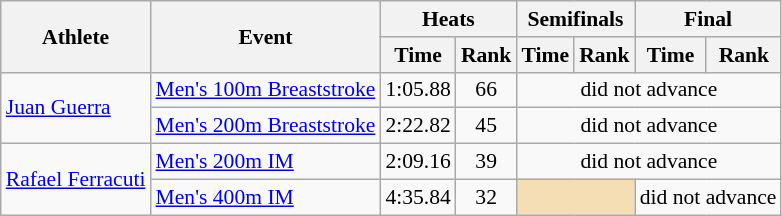<table class=wikitable style="font-size:90%">
<tr>
<th rowspan="2">Athlete</th>
<th rowspan="2">Event</th>
<th colspan="2">Heats</th>
<th colspan="2">Semifinals</th>
<th colspan="2">Final</th>
</tr>
<tr>
<th>Time</th>
<th>Rank</th>
<th>Time</th>
<th>Rank</th>
<th>Time</th>
<th>Rank</th>
</tr>
<tr>
<td rowspan="2"><a href='#'>Juan Guerra</a></td>
<td><a href='#'>Men's 100m Breaststroke</a></td>
<td align=center>1:05.88</td>
<td align=center>66</td>
<td align=center colspan=4>did not advance</td>
</tr>
<tr>
<td><a href='#'>Men's 200m Breaststroke</a></td>
<td align=center>2:22.82</td>
<td align=center>45</td>
<td align=center colspan=4>did not advance</td>
</tr>
<tr>
<td rowspan="2"><a href='#'>Rafael Ferracuti</a></td>
<td><a href='#'>Men's 200m IM</a></td>
<td align=center>2:09.16</td>
<td align=center>39</td>
<td align=center colspan=4>did not advance</td>
</tr>
<tr>
<td><a href='#'>Men's 400m IM</a></td>
<td align=center>4:35.84</td>
<td align=center>32</td>
<td colspan= 2 bgcolor="wheat"></td>
<td align=center colspan=2>did not advance</td>
</tr>
</table>
